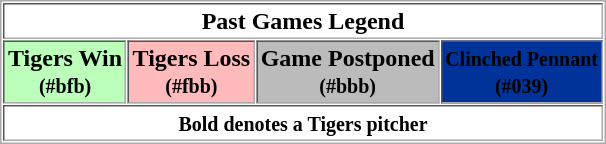<table border="1" cellpadding="2" cellspacing="1" style="margin:auto; border:1px solid #aaa;">
<tr>
<th colspan="4">Past Games Legend</th>
</tr>
<tr>
<th style="background:#bfb;">Tigers Win <br><small>(#bfb)</small></th>
<th style="background:#fbb;">Tigers Loss <br><small>(#fbb)</small></th>
<th style="background:#bbb;">Game Postponed <br><small>(#bbb)</small></th>
<th style="background:#039;"><strong><small><span>Clinched Pennant</span></small></strong> <br><small><span>(#039)</span></small><br></th>
</tr>
<tr>
<th colspan="5"><strong><small>Bold denotes a Tigers pitcher</small></strong></th>
</tr>
</table>
